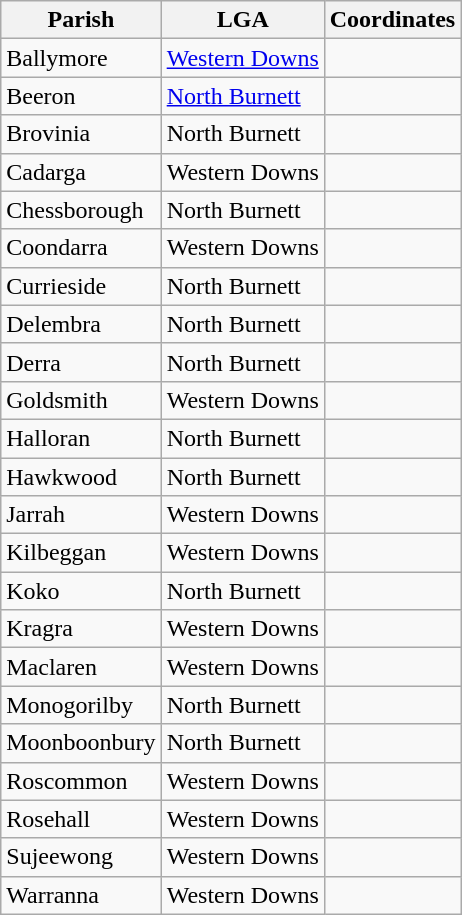<table class="wikitable sortable">
<tr>
<th>Parish</th>
<th>LGA</th>
<th>Coordinates</th>
</tr>
<tr>
<td>Ballymore</td>
<td><a href='#'>Western Downs</a></td>
<td></td>
</tr>
<tr>
<td>Beeron</td>
<td><a href='#'>North Burnett</a></td>
<td></td>
</tr>
<tr>
<td>Brovinia</td>
<td>North Burnett</td>
<td></td>
</tr>
<tr>
<td>Cadarga</td>
<td>Western Downs</td>
<td></td>
</tr>
<tr>
<td>Chessborough</td>
<td>North Burnett</td>
<td></td>
</tr>
<tr>
<td>Coondarra</td>
<td>Western Downs</td>
<td></td>
</tr>
<tr>
<td>Currieside</td>
<td>North Burnett</td>
<td></td>
</tr>
<tr>
<td>Delembra</td>
<td>North Burnett</td>
<td></td>
</tr>
<tr>
<td>Derra</td>
<td>North Burnett</td>
<td></td>
</tr>
<tr>
<td>Goldsmith</td>
<td>Western Downs</td>
<td></td>
</tr>
<tr>
<td>Halloran</td>
<td>North Burnett</td>
<td></td>
</tr>
<tr>
<td>Hawkwood</td>
<td>North Burnett</td>
<td></td>
</tr>
<tr>
<td>Jarrah</td>
<td>Western Downs</td>
<td></td>
</tr>
<tr>
<td>Kilbeggan</td>
<td>Western Downs</td>
<td></td>
</tr>
<tr>
<td>Koko</td>
<td>North Burnett</td>
<td></td>
</tr>
<tr>
<td>Kragra</td>
<td>Western Downs</td>
<td></td>
</tr>
<tr>
<td>Maclaren</td>
<td>Western Downs</td>
<td></td>
</tr>
<tr>
<td>Monogorilby</td>
<td>North Burnett</td>
<td></td>
</tr>
<tr>
<td>Moonboonbury</td>
<td>North Burnett</td>
<td></td>
</tr>
<tr>
<td>Roscommon</td>
<td>Western Downs</td>
<td></td>
</tr>
<tr>
<td>Rosehall</td>
<td>Western Downs</td>
<td></td>
</tr>
<tr>
<td>Sujeewong</td>
<td>Western Downs</td>
<td></td>
</tr>
<tr>
<td>Warranna</td>
<td>Western Downs</td>
<td></td>
</tr>
</table>
